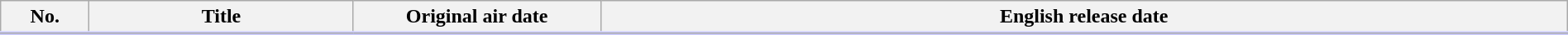<table class="plainrowheaders wikitable" style="width:100%; margin:auto; background:#FFF;">
<tr style="border-bottom: 3px solid #CCF;">
<th style="width:4em;">No.</th>
<th>Title</th>
<th style="width:12em;">Original air date</th>
<th>English release date</th>
</tr>
<tr>
</tr>
</table>
